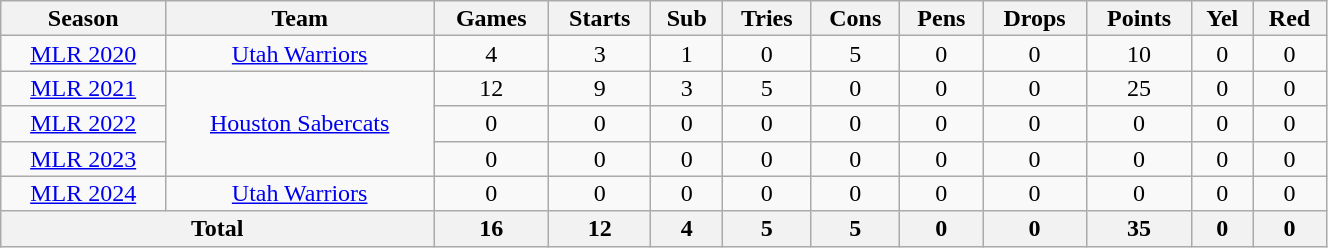<table class="wikitable" style="text-align:center; line-height:100%; font-size:100%; width:70%;">
<tr>
<th>Season</th>
<th>Team</th>
<th>Games</th>
<th>Starts</th>
<th>Sub</th>
<th>Tries</th>
<th>Cons</th>
<th>Pens</th>
<th>Drops</th>
<th>Points</th>
<th>Yel</th>
<th>Red</th>
</tr>
<tr>
<td><a href='#'>MLR 2020</a></td>
<td><a href='#'>Utah Warriors</a></td>
<td>4</td>
<td>3</td>
<td>1</td>
<td>0</td>
<td>5</td>
<td>0</td>
<td>0</td>
<td>10</td>
<td>0</td>
<td>0</td>
</tr>
<tr>
<td><a href='#'>MLR 2021</a></td>
<td rowspan="3"><a href='#'>Houston Sabercats</a></td>
<td>12</td>
<td>9</td>
<td>3</td>
<td>5</td>
<td>0</td>
<td>0</td>
<td>0</td>
<td>25</td>
<td>0</td>
<td>0</td>
</tr>
<tr>
<td><a href='#'>MLR 2022</a></td>
<td>0</td>
<td>0</td>
<td>0</td>
<td>0</td>
<td>0</td>
<td>0</td>
<td>0</td>
<td>0</td>
<td>0</td>
<td>0</td>
</tr>
<tr>
<td><a href='#'>MLR 2023</a></td>
<td>0</td>
<td>0</td>
<td>0</td>
<td>0</td>
<td>0</td>
<td>0</td>
<td>0</td>
<td>0</td>
<td>0</td>
<td>0</td>
</tr>
<tr>
<td><a href='#'>MLR 2024</a></td>
<td><a href='#'>Utah Warriors</a></td>
<td>0</td>
<td>0</td>
<td>0</td>
<td>0</td>
<td>0</td>
<td>0</td>
<td>0</td>
<td>0</td>
<td>0</td>
<td>0</td>
</tr>
<tr>
<th colspan="2">Total</th>
<th>16</th>
<th>12</th>
<th>4</th>
<th>5</th>
<th>5</th>
<th>0</th>
<th>0</th>
<th>35</th>
<th>0</th>
<th>0</th>
</tr>
</table>
